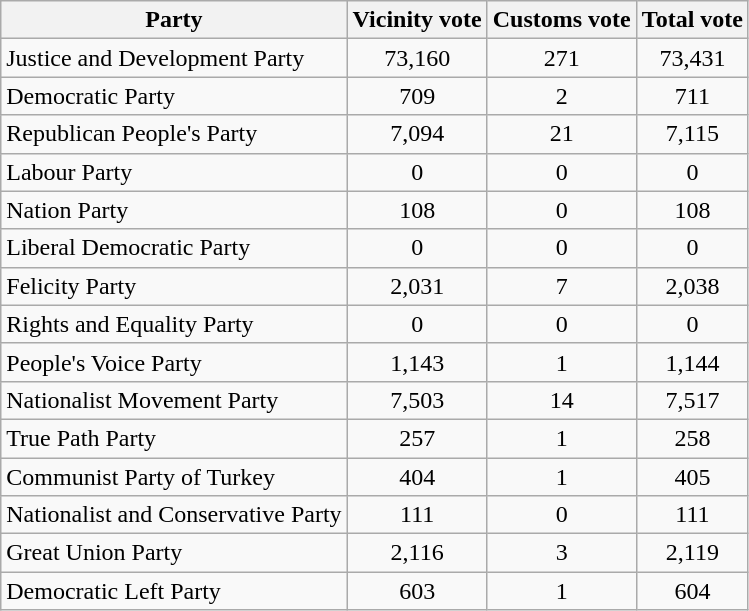<table class="wikitable sortable">
<tr>
<th style="text-align:center;">Party</th>
<th style="text-align:center;">Vicinity vote</th>
<th style="text-align:center;">Customs vote</th>
<th style="text-align:center;">Total vote</th>
</tr>
<tr>
<td>Justice and Development Party</td>
<td style="text-align:center;">73,160</td>
<td style="text-align:center;">271</td>
<td style="text-align:center;">73,431</td>
</tr>
<tr>
<td>Democratic Party</td>
<td style="text-align:center;">709</td>
<td style="text-align:center;">2</td>
<td style="text-align:center;">711</td>
</tr>
<tr>
<td>Republican People's Party</td>
<td style="text-align:center;">7,094</td>
<td style="text-align:center;">21</td>
<td style="text-align:center;">7,115</td>
</tr>
<tr>
<td>Labour Party</td>
<td style="text-align:center;">0</td>
<td style="text-align:center;">0</td>
<td style="text-align:center;">0</td>
</tr>
<tr>
<td>Nation Party</td>
<td style="text-align:center;">108</td>
<td style="text-align:center;">0</td>
<td style="text-align:center;">108</td>
</tr>
<tr>
<td>Liberal Democratic Party</td>
<td style="text-align:center;">0</td>
<td style="text-align:center;">0</td>
<td style="text-align:center;">0</td>
</tr>
<tr>
<td>Felicity Party</td>
<td style="text-align:center;">2,031</td>
<td style="text-align:center;">7</td>
<td style="text-align:center;">2,038</td>
</tr>
<tr>
<td>Rights and Equality Party</td>
<td style="text-align:center;">0</td>
<td style="text-align:center;">0</td>
<td style="text-align:center;">0</td>
</tr>
<tr>
<td>People's Voice Party</td>
<td style="text-align:center;">1,143</td>
<td style="text-align:center;">1</td>
<td style="text-align:center;">1,144</td>
</tr>
<tr>
<td>Nationalist Movement Party</td>
<td style="text-align:center;">7,503</td>
<td style="text-align:center;">14</td>
<td style="text-align:center;">7,517</td>
</tr>
<tr>
<td>True Path Party</td>
<td style="text-align:center;">257</td>
<td style="text-align:center;">1</td>
<td style="text-align:center;">258</td>
</tr>
<tr>
<td>Communist Party of Turkey</td>
<td style="text-align:center;">404</td>
<td style="text-align:center;">1</td>
<td style="text-align:center;">405</td>
</tr>
<tr>
<td>Nationalist and Conservative Party</td>
<td style="text-align:center;">111</td>
<td style="text-align:center;">0</td>
<td style="text-align:center;">111</td>
</tr>
<tr>
<td>Great Union Party</td>
<td style="text-align:center;">2,116</td>
<td style="text-align:center;">3</td>
<td style="text-align:center;">2,119</td>
</tr>
<tr>
<td>Democratic Left Party</td>
<td style="text-align:center;">603</td>
<td style="text-align:center;">1</td>
<td style="text-align:center;">604</td>
</tr>
</table>
